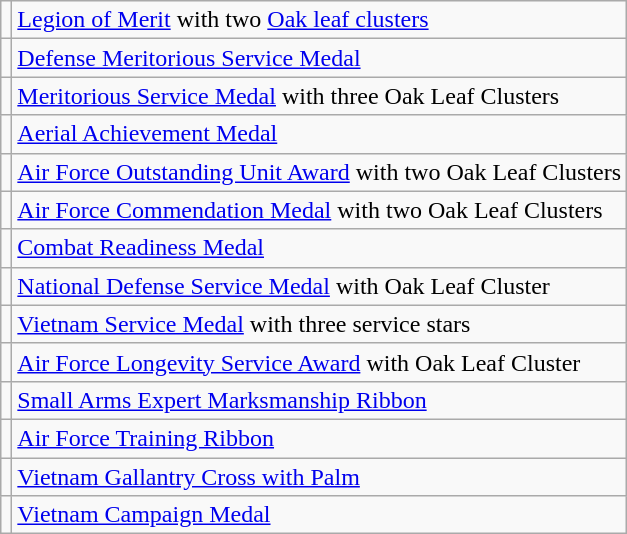<table class="wikitable">
<tr>
<td></td>
<td><a href='#'>Legion of Merit</a> with two <a href='#'>Oak leaf clusters</a></td>
</tr>
<tr>
<td></td>
<td><a href='#'>Defense Meritorious Service Medal</a></td>
</tr>
<tr>
<td></td>
<td><a href='#'>Meritorious Service Medal</a> with three Oak Leaf Clusters</td>
</tr>
<tr>
<td></td>
<td><a href='#'>Aerial Achievement Medal</a></td>
</tr>
<tr>
<td></td>
<td><a href='#'>Air Force Outstanding Unit Award</a> with two Oak Leaf Clusters</td>
</tr>
<tr>
<td></td>
<td><a href='#'>Air Force Commendation Medal</a> with two Oak Leaf Clusters</td>
</tr>
<tr>
<td></td>
<td><a href='#'>Combat Readiness Medal</a></td>
</tr>
<tr>
<td></td>
<td><a href='#'>National Defense Service Medal</a> with Oak Leaf Cluster</td>
</tr>
<tr>
<td></td>
<td><a href='#'>Vietnam Service Medal</a> with three service stars</td>
</tr>
<tr>
<td></td>
<td><a href='#'>Air Force Longevity Service Award</a> with Oak Leaf Cluster</td>
</tr>
<tr>
<td></td>
<td><a href='#'>Small Arms Expert Marksmanship Ribbon</a></td>
</tr>
<tr>
<td></td>
<td><a href='#'>Air Force Training Ribbon</a></td>
</tr>
<tr>
<td></td>
<td><a href='#'>Vietnam Gallantry Cross with Palm</a></td>
</tr>
<tr>
<td></td>
<td><a href='#'>Vietnam Campaign Medal</a></td>
</tr>
</table>
